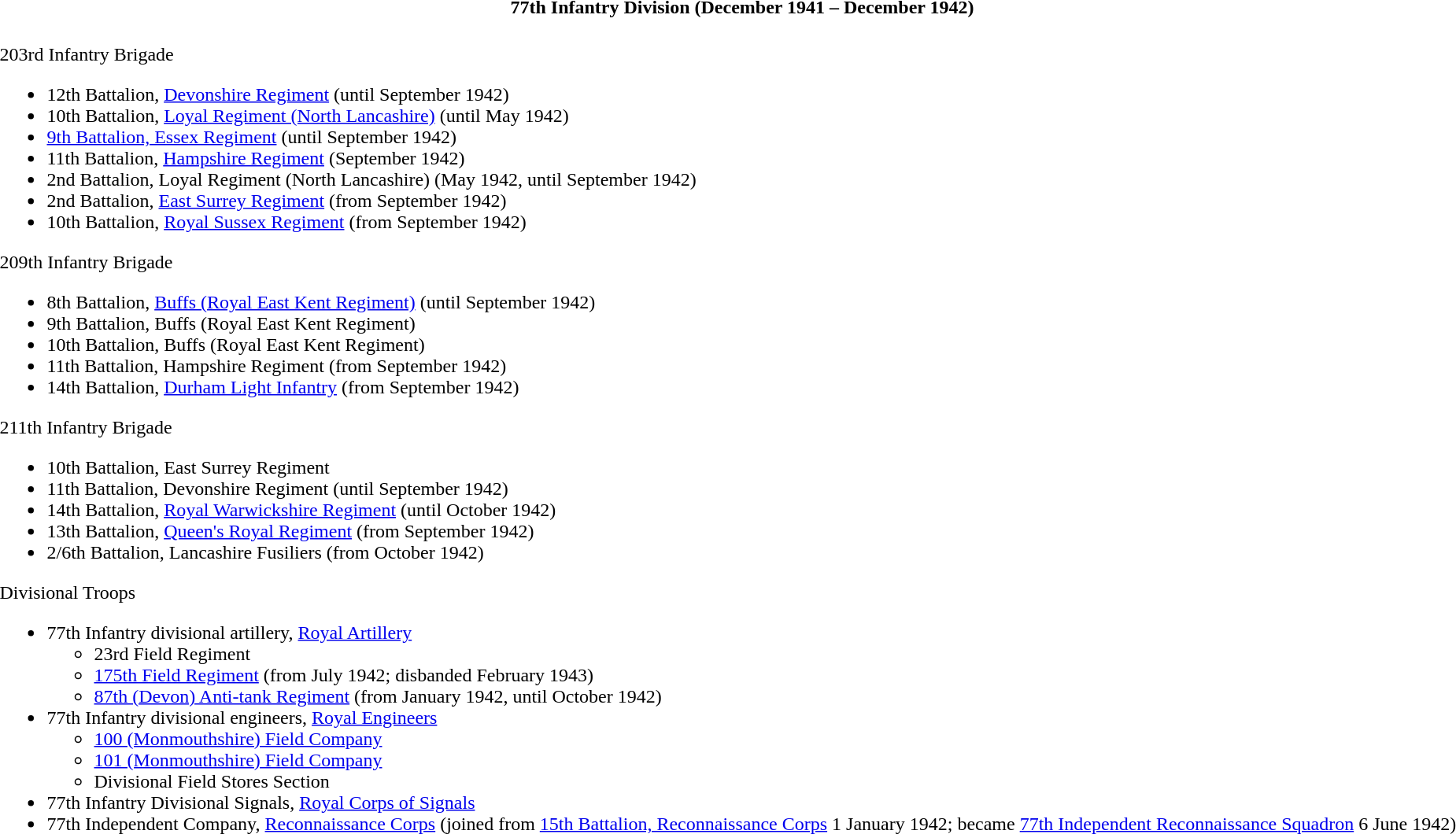<table class="toccolours collapsible collapsed" style="width:100%; background:transparent;">
<tr>
<th colspan=>77th Infantry Division (December 1941 – December 1942)</th>
</tr>
<tr>
<td colspan="2"><br>203rd Infantry Brigade
<ul><li>12th Battalion, <a href='#'>Devonshire Regiment</a> (until September 1942)</li><li>10th Battalion, <a href='#'>Loyal Regiment (North Lancashire)</a> (until May 1942)</li><li><a href='#'>9th Battalion, Essex Regiment</a> (until September 1942)</li><li>11th Battalion, <a href='#'>Hampshire Regiment</a> (September 1942)</li><li>2nd Battalion, Loyal Regiment (North Lancashire) (May 1942, until September 1942)</li><li>2nd Battalion, <a href='#'>East Surrey Regiment</a> (from September 1942)</li><li>10th Battalion, <a href='#'>Royal Sussex Regiment</a> (from September 1942)</li></ul>209th Infantry Brigade
<ul><li>8th Battalion, <a href='#'>Buffs (Royal East Kent Regiment)</a> (until September 1942)</li><li>9th Battalion, Buffs (Royal East Kent Regiment)</li><li>10th Battalion, Buffs (Royal East Kent Regiment)</li><li>11th Battalion, Hampshire Regiment (from September 1942)</li><li>14th Battalion, <a href='#'>Durham Light Infantry</a> (from September 1942)</li></ul>211th Infantry Brigade 
<ul><li>10th Battalion, East Surrey Regiment</li><li>11th Battalion, Devonshire Regiment (until September 1942)</li><li>14th Battalion, <a href='#'>Royal Warwickshire Regiment</a> (until October 1942)</li><li>13th Battalion, <a href='#'>Queen's Royal Regiment</a> (from September 1942)</li><li>2/6th Battalion, Lancashire Fusiliers (from October 1942)</li></ul>Divisional Troops<ul><li>77th Infantry divisional artillery, <a href='#'>Royal Artillery</a><ul><li>23rd Field Regiment</li><li><a href='#'>175th Field Regiment</a> (from July 1942; disbanded February 1943)</li><li><a href='#'>87th (Devon) Anti-tank Regiment</a> (from January 1942, until October 1942)</li></ul></li><li>77th Infantry divisional engineers, <a href='#'>Royal Engineers</a><ul><li><a href='#'>100 (Monmouthshire) Field Company</a></li><li><a href='#'>101 (Monmouthshire) Field Company</a></li><li>Divisional Field Stores Section</li></ul></li><li>77th Infantry Divisional Signals, <a href='#'>Royal Corps of Signals</a></li><li>77th Independent Company, <a href='#'>Reconnaissance Corps</a> (joined from <a href='#'>15th Battalion, Reconnaissance Corps</a> 1 January 1942; became <a href='#'>77th Independent Reconnaissance Squadron</a> 6 June 1942)</li></ul></td>
</tr>
</table>
